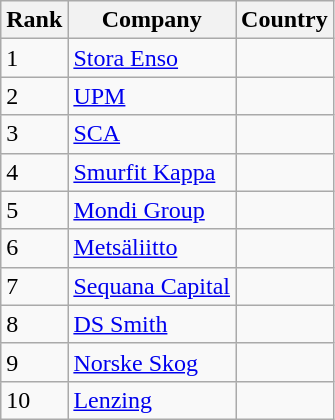<table class="wikitable">
<tr>
<th>Rank</th>
<th>Company</th>
<th>Country</th>
</tr>
<tr>
<td>1</td>
<td><a href='#'>Stora Enso</a></td>
<td></td>
</tr>
<tr>
<td>2</td>
<td><a href='#'>UPM</a></td>
<td></td>
</tr>
<tr>
<td>3</td>
<td><a href='#'>SCA</a></td>
<td></td>
</tr>
<tr>
<td>4</td>
<td><a href='#'>Smurfit Kappa</a></td>
<td></td>
</tr>
<tr>
<td>5</td>
<td><a href='#'>Mondi Group</a></td>
<td></td>
</tr>
<tr>
<td>6</td>
<td><a href='#'>Metsäliitto</a></td>
<td></td>
</tr>
<tr>
<td>7</td>
<td><a href='#'>Sequana Capital</a></td>
<td></td>
</tr>
<tr>
<td>8</td>
<td><a href='#'>DS Smith</a></td>
<td></td>
</tr>
<tr>
<td>9</td>
<td><a href='#'>Norske Skog</a></td>
<td></td>
</tr>
<tr>
<td>10</td>
<td><a href='#'>Lenzing</a></td>
<td></td>
</tr>
</table>
